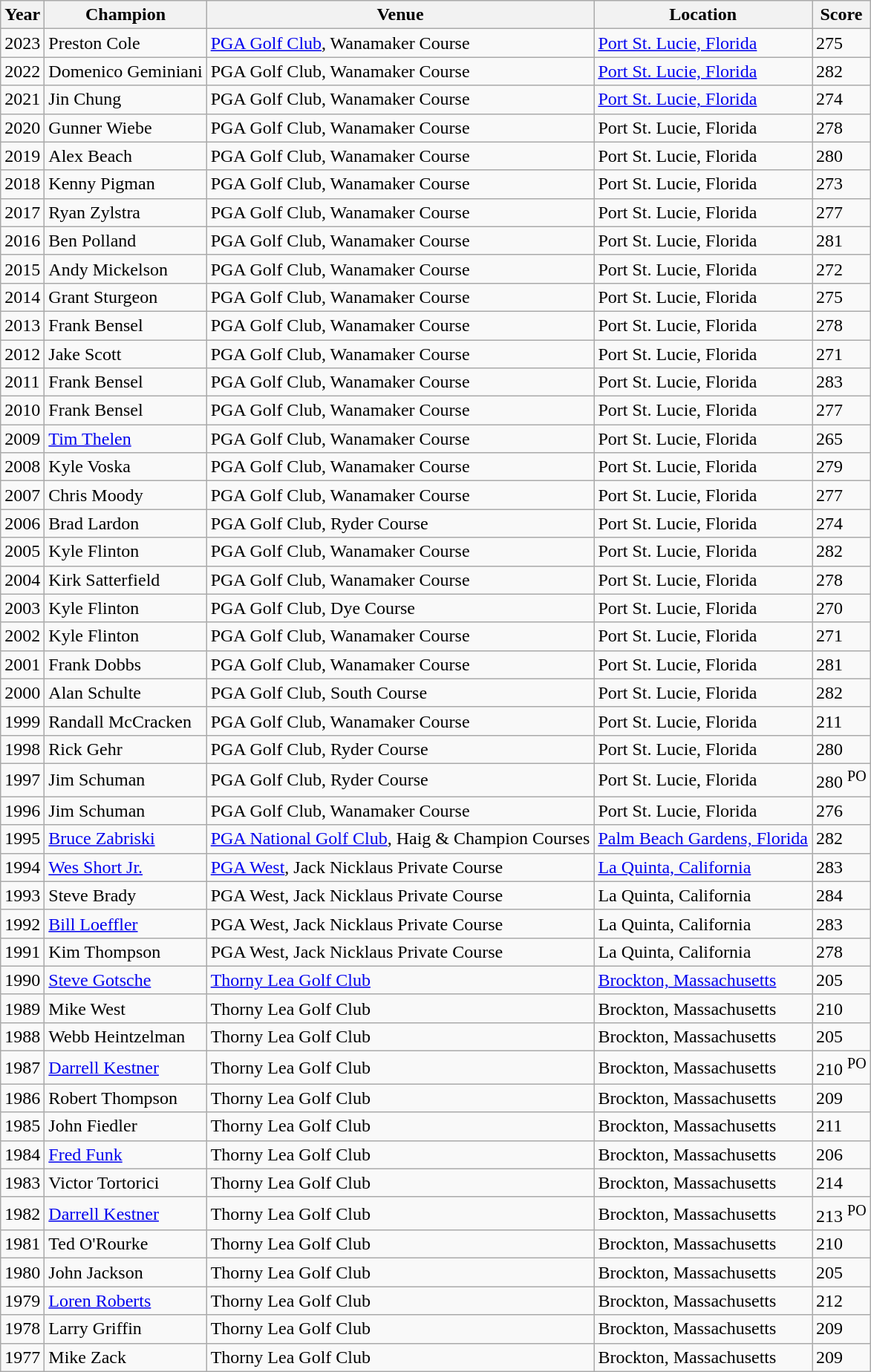<table class="wikitable">
<tr>
<th>Year</th>
<th>Champion</th>
<th>Venue</th>
<th>Location</th>
<th>Score</th>
</tr>
<tr>
<td>2023</td>
<td>Preston Cole</td>
<td><a href='#'>PGA Golf Club</a>, Wanamaker Course</td>
<td><a href='#'>Port St. Lucie, Florida</a></td>
<td>275</td>
</tr>
<tr>
<td>2022</td>
<td>Domenico Geminiani</td>
<td>PGA Golf Club, Wanamaker Course</td>
<td><a href='#'>Port St. Lucie, Florida</a></td>
<td>282</td>
</tr>
<tr>
<td>2021</td>
<td>Jin Chung</td>
<td>PGA Golf Club, Wanamaker Course</td>
<td><a href='#'>Port St. Lucie, Florida</a></td>
<td>274</td>
</tr>
<tr>
<td>2020</td>
<td>Gunner Wiebe</td>
<td>PGA Golf Club, Wanamaker Course</td>
<td>Port St. Lucie, Florida</td>
<td>278</td>
</tr>
<tr>
<td>2019</td>
<td>Alex Beach</td>
<td>PGA Golf Club, Wanamaker Course</td>
<td>Port St. Lucie, Florida</td>
<td>280</td>
</tr>
<tr>
<td>2018</td>
<td>Kenny Pigman</td>
<td>PGA Golf Club, Wanamaker Course</td>
<td>Port St. Lucie, Florida</td>
<td>273</td>
</tr>
<tr>
<td>2017</td>
<td>Ryan Zylstra</td>
<td>PGA Golf Club, Wanamaker Course</td>
<td>Port St. Lucie, Florida</td>
<td>277</td>
</tr>
<tr>
<td>2016</td>
<td>Ben Polland</td>
<td>PGA Golf Club, Wanamaker Course</td>
<td>Port St. Lucie, Florida</td>
<td>281</td>
</tr>
<tr>
<td>2015</td>
<td>Andy Mickelson</td>
<td>PGA Golf Club, Wanamaker Course</td>
<td>Port St. Lucie, Florida</td>
<td>272</td>
</tr>
<tr>
<td>2014</td>
<td>Grant Sturgeon</td>
<td>PGA Golf Club, Wanamaker Course</td>
<td>Port St. Lucie, Florida</td>
<td>275</td>
</tr>
<tr>
<td>2013</td>
<td>Frank Bensel</td>
<td>PGA Golf Club, Wanamaker Course</td>
<td>Port St. Lucie, Florida</td>
<td>278</td>
</tr>
<tr>
<td>2012</td>
<td>Jake Scott</td>
<td>PGA Golf Club, Wanamaker Course</td>
<td>Port St. Lucie, Florida</td>
<td>271</td>
</tr>
<tr>
<td>2011</td>
<td>Frank Bensel</td>
<td>PGA Golf Club, Wanamaker Course</td>
<td>Port St. Lucie, Florida</td>
<td>283</td>
</tr>
<tr>
<td>2010</td>
<td>Frank Bensel</td>
<td>PGA Golf Club, Wanamaker Course</td>
<td>Port St. Lucie, Florida</td>
<td>277</td>
</tr>
<tr>
<td>2009</td>
<td><a href='#'>Tim Thelen</a></td>
<td>PGA Golf Club, Wanamaker Course</td>
<td>Port St. Lucie, Florida</td>
<td>265</td>
</tr>
<tr>
<td>2008</td>
<td>Kyle Voska</td>
<td>PGA Golf Club, Wanamaker Course</td>
<td>Port St. Lucie, Florida</td>
<td>279</td>
</tr>
<tr>
<td>2007</td>
<td>Chris Moody</td>
<td>PGA Golf Club, Wanamaker Course</td>
<td>Port St. Lucie, Florida</td>
<td>277</td>
</tr>
<tr>
<td>2006</td>
<td>Brad Lardon</td>
<td>PGA Golf Club, Ryder Course</td>
<td>Port St. Lucie, Florida</td>
<td>274</td>
</tr>
<tr>
<td>2005</td>
<td>Kyle Flinton</td>
<td>PGA Golf Club, Wanamaker Course</td>
<td>Port St. Lucie, Florida</td>
<td>282</td>
</tr>
<tr>
<td>2004</td>
<td>Kirk Satterfield</td>
<td>PGA Golf Club, Wanamaker Course</td>
<td>Port St. Lucie, Florida</td>
<td>278</td>
</tr>
<tr>
<td>2003</td>
<td>Kyle Flinton</td>
<td>PGA Golf Club, Dye Course</td>
<td>Port St. Lucie, Florida</td>
<td>270</td>
</tr>
<tr>
<td>2002</td>
<td>Kyle Flinton</td>
<td>PGA Golf Club, Wanamaker Course</td>
<td>Port St. Lucie, Florida</td>
<td>271</td>
</tr>
<tr>
<td>2001</td>
<td>Frank Dobbs</td>
<td>PGA Golf Club, Wanamaker Course</td>
<td>Port St. Lucie, Florida</td>
<td>281</td>
</tr>
<tr>
<td>2000</td>
<td>Alan Schulte</td>
<td>PGA Golf Club, South Course</td>
<td>Port St. Lucie, Florida</td>
<td>282</td>
</tr>
<tr>
<td>1999</td>
<td>Randall McCracken</td>
<td>PGA Golf Club, Wanamaker Course</td>
<td>Port St. Lucie, Florida</td>
<td>211</td>
</tr>
<tr>
<td>1998</td>
<td>Rick Gehr</td>
<td>PGA Golf Club, Ryder Course</td>
<td>Port St. Lucie, Florida</td>
<td>280</td>
</tr>
<tr>
<td>1997</td>
<td>Jim Schuman</td>
<td>PGA Golf Club, Ryder Course</td>
<td>Port St. Lucie, Florida</td>
<td>280 <sup>PO</sup></td>
</tr>
<tr>
<td>1996</td>
<td>Jim Schuman</td>
<td>PGA Golf Club, Wanamaker Course</td>
<td>Port St. Lucie, Florida</td>
<td>276</td>
</tr>
<tr>
<td>1995</td>
<td><a href='#'>Bruce Zabriski</a></td>
<td><a href='#'>PGA National Golf Club</a>, Haig & Champion Courses</td>
<td><a href='#'>Palm Beach Gardens, Florida</a></td>
<td>282</td>
</tr>
<tr>
<td>1994</td>
<td><a href='#'>Wes Short Jr.</a></td>
<td><a href='#'>PGA West</a>, Jack Nicklaus Private Course</td>
<td><a href='#'>La Quinta, California</a></td>
<td>283</td>
</tr>
<tr>
<td>1993</td>
<td>Steve Brady</td>
<td>PGA West, Jack Nicklaus Private Course</td>
<td>La Quinta, California</td>
<td>284</td>
</tr>
<tr>
<td>1992</td>
<td><a href='#'>Bill Loeffler</a></td>
<td>PGA West, Jack Nicklaus Private Course</td>
<td>La Quinta, California</td>
<td>283</td>
</tr>
<tr>
<td>1991</td>
<td>Kim Thompson</td>
<td>PGA West, Jack Nicklaus Private Course</td>
<td>La Quinta, California</td>
<td>278</td>
</tr>
<tr>
<td>1990</td>
<td><a href='#'>Steve Gotsche</a></td>
<td><a href='#'>Thorny Lea Golf Club</a></td>
<td><a href='#'>Brockton, Massachusetts</a></td>
<td>205</td>
</tr>
<tr>
<td>1989</td>
<td>Mike West</td>
<td>Thorny Lea Golf Club</td>
<td>Brockton, Massachusetts</td>
<td>210</td>
</tr>
<tr>
<td>1988</td>
<td>Webb Heintzelman</td>
<td>Thorny Lea Golf Club</td>
<td>Brockton, Massachusetts</td>
<td>205</td>
</tr>
<tr>
<td>1987</td>
<td><a href='#'>Darrell Kestner</a></td>
<td>Thorny Lea Golf Club</td>
<td>Brockton, Massachusetts</td>
<td>210 <sup>PO</sup></td>
</tr>
<tr>
<td>1986</td>
<td>Robert Thompson</td>
<td>Thorny Lea Golf Club</td>
<td>Brockton, Massachusetts</td>
<td>209</td>
</tr>
<tr>
<td>1985</td>
<td>John Fiedler</td>
<td>Thorny Lea Golf Club</td>
<td>Brockton, Massachusetts</td>
<td>211</td>
</tr>
<tr>
<td>1984</td>
<td><a href='#'>Fred Funk</a></td>
<td>Thorny Lea Golf Club</td>
<td>Brockton, Massachusetts</td>
<td>206</td>
</tr>
<tr>
<td>1983</td>
<td>Victor Tortorici</td>
<td>Thorny Lea Golf Club</td>
<td>Brockton, Massachusetts</td>
<td>214</td>
</tr>
<tr>
<td>1982</td>
<td><a href='#'>Darrell Kestner</a></td>
<td>Thorny Lea Golf Club</td>
<td>Brockton, Massachusetts</td>
<td>213 <sup>PO</sup></td>
</tr>
<tr>
<td>1981</td>
<td>Ted O'Rourke</td>
<td>Thorny Lea Golf Club</td>
<td>Brockton, Massachusetts</td>
<td>210</td>
</tr>
<tr>
<td>1980</td>
<td>John Jackson</td>
<td>Thorny Lea Golf Club</td>
<td>Brockton, Massachusetts</td>
<td>205</td>
</tr>
<tr>
<td>1979</td>
<td><a href='#'>Loren Roberts</a></td>
<td>Thorny Lea Golf Club</td>
<td>Brockton, Massachusetts</td>
<td>212</td>
</tr>
<tr>
<td>1978</td>
<td>Larry Griffin</td>
<td>Thorny Lea Golf Club</td>
<td>Brockton, Massachusetts</td>
<td>209</td>
</tr>
<tr>
<td>1977</td>
<td>Mike Zack</td>
<td>Thorny Lea Golf Club</td>
<td>Brockton, Massachusetts</td>
<td>209</td>
</tr>
</table>
